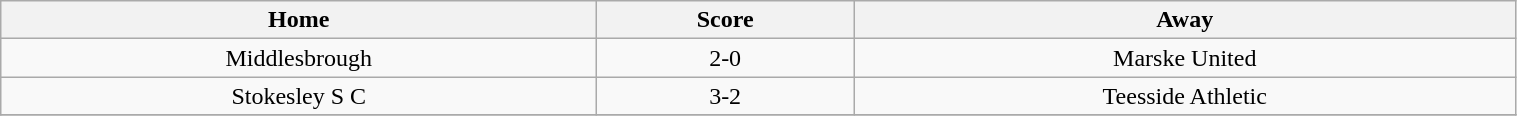<table class="wikitable " style="text-align:center; width:80%;">
<tr>
<th>Home</th>
<th>Score</th>
<th>Away</th>
</tr>
<tr>
<td>Middlesbrough</td>
<td>2-0</td>
<td>Marske United</td>
</tr>
<tr>
<td>Stokesley S C</td>
<td>3-2</td>
<td>Teesside Athletic</td>
</tr>
<tr>
</tr>
</table>
